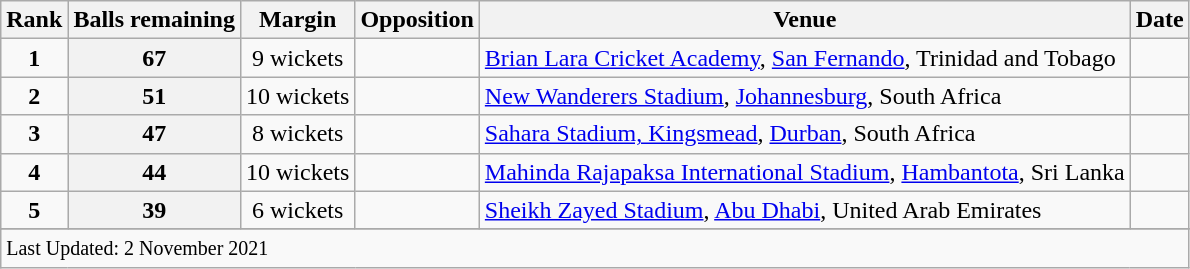<table class="wikitable plainrowheaders sortable">
<tr>
<th scope=col>Rank</th>
<th scope=col>Balls remaining</th>
<th scope=col>Margin</th>
<th scope=col>Opposition</th>
<th scope=col>Venue</th>
<th scope=col>Date</th>
</tr>
<tr>
<td align=center><strong>1</strong></td>
<th scope=row style=text-align:center>67</th>
<td scope=row style=text-align:center;>9 wickets</td>
<td></td>
<td><a href='#'>Brian Lara Cricket Academy</a>, <a href='#'>San Fernando</a>, Trinidad and Tobago</td>
<td> </td>
</tr>
<tr>
<td align=center><strong>2</strong></td>
<th scope=row style=text-align:center>51</th>
<td scope=row style=text-align:center;>10 wickets</td>
<td></td>
<td><a href='#'>New Wanderers Stadium</a>, <a href='#'>Johannesburg</a>, South Africa</td>
<td></td>
</tr>
<tr>
<td align=center><strong>3</strong></td>
<th scope=row style=text-align:center>47</th>
<td scope=row style=text-align:center;>8 wickets</td>
<td></td>
<td><a href='#'>Sahara Stadium, Kingsmead</a>, <a href='#'>Durban</a>, South Africa</td>
<td></td>
</tr>
<tr>
<td align=center><strong>4</strong></td>
<th scope=row style=text-align:center>44</th>
<td scope=row style=text-align:center;>10 wickets</td>
<td></td>
<td><a href='#'>Mahinda Rajapaksa International Stadium</a>, <a href='#'>Hambantota</a>, Sri Lanka</td>
<td> </td>
</tr>
<tr>
<td align=center><strong>5</strong></td>
<th scope=row style=text-align:center>39</th>
<td scope=row style=text-align:center;>6 wickets</td>
<td></td>
<td><a href='#'>Sheikh Zayed Stadium</a>, <a href='#'>Abu Dhabi</a>, United Arab Emirates</td>
<td> </td>
</tr>
<tr>
</tr>
<tr class=sortbottom>
<td colspan=6><small>Last Updated: 2 November 2021</small></td>
</tr>
</table>
